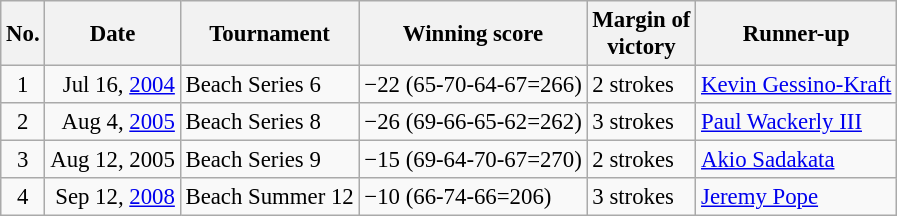<table class="wikitable" style="font-size:95%;">
<tr>
<th>No.</th>
<th>Date</th>
<th>Tournament</th>
<th>Winning score</th>
<th>Margin of<br>victory</th>
<th>Runner-up</th>
</tr>
<tr>
<td align=center>1</td>
<td align=right>Jul 16, <a href='#'>2004</a></td>
<td>Beach Series 6</td>
<td>−22 (65-70-64-67=266)</td>
<td>2 strokes</td>
<td> <a href='#'>Kevin Gessino-Kraft</a></td>
</tr>
<tr>
<td align=center>2</td>
<td align=right>Aug 4, <a href='#'>2005</a></td>
<td>Beach Series 8</td>
<td>−26 (69-66-65-62=262)</td>
<td>3 strokes</td>
<td> <a href='#'>Paul Wackerly III</a></td>
</tr>
<tr>
<td align=center>3</td>
<td align=right>Aug 12, 2005</td>
<td>Beach Series 9</td>
<td>−15 (69-64-70-67=270)</td>
<td>2 strokes</td>
<td> <a href='#'>Akio Sadakata</a></td>
</tr>
<tr>
<td align=center>4</td>
<td align=right>Sep 12, <a href='#'>2008</a></td>
<td>Beach Summer 12</td>
<td>−10 (66-74-66=206)</td>
<td>3 strokes</td>
<td> <a href='#'>Jeremy Pope</a></td>
</tr>
</table>
